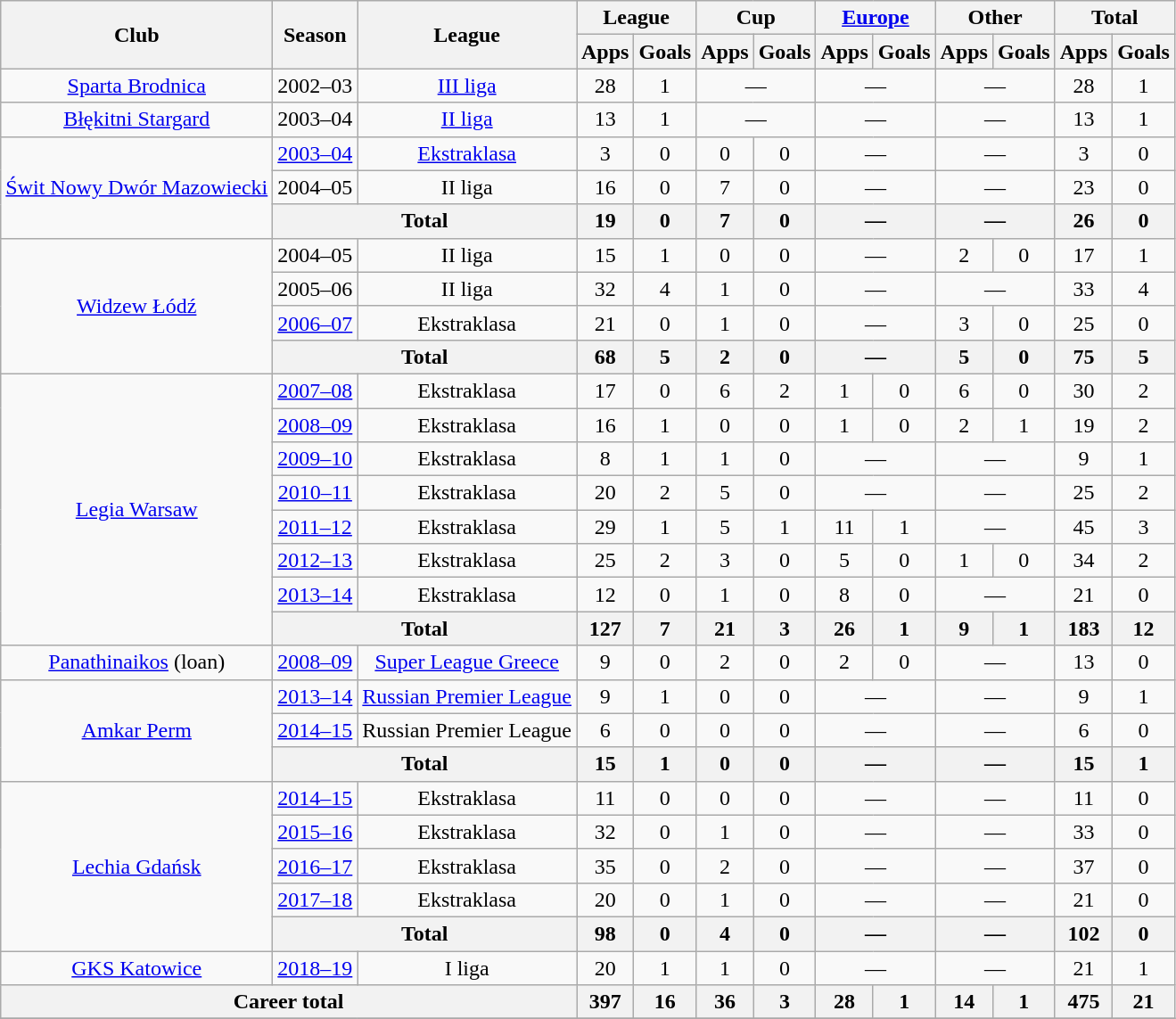<table class="wikitable" style="text-align: center;">
<tr>
<th rowspan="2">Club</th>
<th rowspan="2">Season</th>
<th rowspan="2">League</th>
<th colspan="2">League</th>
<th colspan="2">Cup</th>
<th colspan="2"><a href='#'>Europe</a></th>
<th colspan="2">Other</th>
<th colspan="2">Total</th>
</tr>
<tr>
<th>Apps</th>
<th>Goals</th>
<th>Apps</th>
<th>Goals</th>
<th>Apps</th>
<th>Goals</th>
<th>Apps</th>
<th>Goals</th>
<th>Apps</th>
<th>Goals</th>
</tr>
<tr>
<td rowspan="1"><a href='#'>Sparta Brodnica</a></td>
<td>2002–03</td>
<td rowspan="1"><a href='#'>III liga</a></td>
<td>28</td>
<td>1</td>
<td colspan="2">—</td>
<td colspan="2">—</td>
<td colspan="2">—</td>
<td>28</td>
<td>1</td>
</tr>
<tr>
<td rowspan="1"><a href='#'>Błękitni Stargard</a></td>
<td>2003–04</td>
<td rowspan="1"><a href='#'>II liga</a></td>
<td>13</td>
<td>1</td>
<td colspan="2">—</td>
<td colspan="2">—</td>
<td colspan="2">—</td>
<td>13</td>
<td>1</td>
</tr>
<tr>
<td rowspan="3"><a href='#'>Świt Nowy Dwór Mazowiecki</a></td>
<td><a href='#'>2003–04</a></td>
<td><a href='#'>Ekstraklasa</a></td>
<td>3</td>
<td>0</td>
<td>0</td>
<td>0</td>
<td colspan="2">—</td>
<td colspan="2">—</td>
<td>3</td>
<td>0</td>
</tr>
<tr>
<td>2004–05</td>
<td>II liga</td>
<td>16</td>
<td>0</td>
<td>7</td>
<td>0</td>
<td colspan="2">—</td>
<td colspan="2">—</td>
<td>23</td>
<td>0</td>
</tr>
<tr>
<th colspan="2">Total</th>
<th>19</th>
<th>0</th>
<th>7</th>
<th>0</th>
<th colspan="2">—</th>
<th colspan="2">—</th>
<th>26</th>
<th>0</th>
</tr>
<tr>
<td rowspan="4"><a href='#'>Widzew Łódź</a></td>
<td>2004–05</td>
<td>II liga</td>
<td>15</td>
<td>1</td>
<td>0</td>
<td>0</td>
<td colspan="2">—</td>
<td>2</td>
<td>0</td>
<td>17</td>
<td>1</td>
</tr>
<tr>
<td>2005–06</td>
<td>II liga</td>
<td>32</td>
<td>4</td>
<td>1</td>
<td>0</td>
<td colspan="2">—</td>
<td colspan="2">—</td>
<td>33</td>
<td>4</td>
</tr>
<tr>
<td><a href='#'>2006–07</a></td>
<td>Ekstraklasa</td>
<td>21</td>
<td>0</td>
<td>1</td>
<td>0</td>
<td colspan="2">—</td>
<td>3</td>
<td>0</td>
<td>25</td>
<td>0</td>
</tr>
<tr>
<th colspan="2">Total</th>
<th>68</th>
<th>5</th>
<th>2</th>
<th>0</th>
<th colspan="2">—</th>
<th>5</th>
<th>0</th>
<th>75</th>
<th>5</th>
</tr>
<tr>
<td rowspan="8"><a href='#'>Legia Warsaw</a></td>
<td><a href='#'>2007–08</a></td>
<td>Ekstraklasa</td>
<td>17</td>
<td>0</td>
<td>6</td>
<td>2</td>
<td>1</td>
<td>0</td>
<td>6</td>
<td>0</td>
<td>30</td>
<td>2</td>
</tr>
<tr>
<td><a href='#'>2008–09</a></td>
<td>Ekstraklasa</td>
<td>16</td>
<td>1</td>
<td>0</td>
<td>0</td>
<td>1</td>
<td>0</td>
<td>2</td>
<td>1</td>
<td>19</td>
<td>2</td>
</tr>
<tr>
<td><a href='#'>2009–10</a></td>
<td>Ekstraklasa</td>
<td>8</td>
<td>1</td>
<td>1</td>
<td>0</td>
<td colspan="2">—</td>
<td colspan="2">—</td>
<td>9</td>
<td>1</td>
</tr>
<tr>
<td><a href='#'>2010–11</a></td>
<td>Ekstraklasa</td>
<td>20</td>
<td>2</td>
<td>5</td>
<td>0</td>
<td colspan="2">—</td>
<td colspan="2">—</td>
<td>25</td>
<td>2</td>
</tr>
<tr>
<td><a href='#'>2011–12</a></td>
<td>Ekstraklasa</td>
<td>29</td>
<td>1</td>
<td>5</td>
<td>1</td>
<td>11</td>
<td>1</td>
<td colspan="2">—</td>
<td>45</td>
<td>3</td>
</tr>
<tr>
<td><a href='#'>2012–13</a></td>
<td>Ekstraklasa</td>
<td>25</td>
<td>2</td>
<td>3</td>
<td>0</td>
<td>5</td>
<td>0</td>
<td>1</td>
<td>0</td>
<td>34</td>
<td>2</td>
</tr>
<tr>
<td><a href='#'>2013–14</a></td>
<td>Ekstraklasa</td>
<td>12</td>
<td>0</td>
<td>1</td>
<td>0</td>
<td>8</td>
<td>0</td>
<td colspan="2">—</td>
<td>21</td>
<td>0</td>
</tr>
<tr>
<th colspan="2">Total</th>
<th>127</th>
<th>7</th>
<th>21</th>
<th>3</th>
<th>26</th>
<th>1</th>
<th>9</th>
<th>1</th>
<th>183</th>
<th>12</th>
</tr>
<tr>
<td><a href='#'>Panathinaikos</a> (loan)</td>
<td><a href='#'>2008–09</a></td>
<td><a href='#'>Super League Greece</a></td>
<td>9</td>
<td>0</td>
<td>2</td>
<td>0</td>
<td>2</td>
<td>0</td>
<td colspan="2">—</td>
<td>13</td>
<td>0</td>
</tr>
<tr>
<td rowspan="3"><a href='#'>Amkar Perm</a></td>
<td><a href='#'>2013–14</a></td>
<td><a href='#'>Russian Premier League</a></td>
<td>9</td>
<td>1</td>
<td>0</td>
<td>0</td>
<td colspan="2">—</td>
<td colspan="2">—</td>
<td>9</td>
<td>1</td>
</tr>
<tr>
<td><a href='#'>2014–15</a></td>
<td>Russian Premier League</td>
<td>6</td>
<td>0</td>
<td>0</td>
<td>0</td>
<td colspan="2">—</td>
<td colspan="2">—</td>
<td>6</td>
<td>0</td>
</tr>
<tr>
<th colspan="2">Total</th>
<th>15</th>
<th>1</th>
<th>0</th>
<th>0</th>
<th colspan="2">—</th>
<th colspan="2">—</th>
<th>15</th>
<th>1</th>
</tr>
<tr>
<td rowspan="5"><a href='#'>Lechia Gdańsk</a></td>
<td><a href='#'>2014–15</a></td>
<td>Ekstraklasa</td>
<td>11</td>
<td>0</td>
<td>0</td>
<td>0</td>
<td colspan="2">—</td>
<td colspan="2">—</td>
<td>11</td>
<td>0</td>
</tr>
<tr>
<td><a href='#'>2015–16</a></td>
<td>Ekstraklasa</td>
<td>32</td>
<td>0</td>
<td>1</td>
<td>0</td>
<td colspan="2">—</td>
<td colspan="2">—</td>
<td>33</td>
<td>0</td>
</tr>
<tr>
<td><a href='#'>2016–17</a></td>
<td>Ekstraklasa</td>
<td>35</td>
<td>0</td>
<td>2</td>
<td>0</td>
<td colspan="2">—</td>
<td colspan="2">—</td>
<td>37</td>
<td>0</td>
</tr>
<tr>
<td><a href='#'>2017–18</a></td>
<td>Ekstraklasa</td>
<td>20</td>
<td>0</td>
<td>1</td>
<td>0</td>
<td colspan="2">—</td>
<td colspan="2">—</td>
<td>21</td>
<td>0</td>
</tr>
<tr>
<th colspan="2">Total</th>
<th>98</th>
<th>0</th>
<th>4</th>
<th>0</th>
<th colspan="2">—</th>
<th colspan="2">—</th>
<th>102</th>
<th>0</th>
</tr>
<tr>
<td><a href='#'>GKS Katowice</a></td>
<td><a href='#'>2018–19</a></td>
<td>I liga</td>
<td>20</td>
<td>1</td>
<td>1</td>
<td>0</td>
<td colspan="2">—</td>
<td colspan="2">—</td>
<td>21</td>
<td>1</td>
</tr>
<tr>
<th colspan="3">Career total</th>
<th>397</th>
<th>16</th>
<th>36</th>
<th>3</th>
<th>28</th>
<th>1</th>
<th>14</th>
<th>1</th>
<th>475</th>
<th>21</th>
</tr>
<tr>
</tr>
</table>
